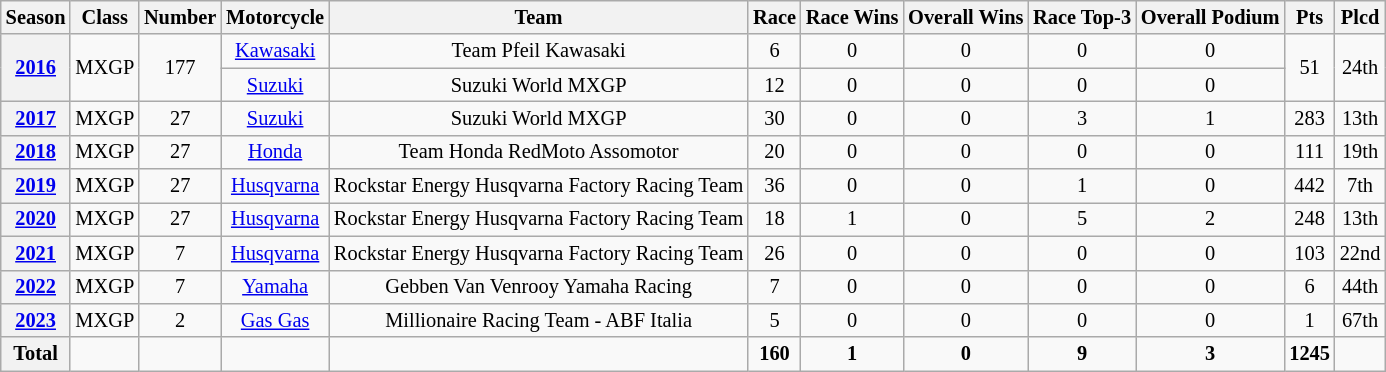<table class="wikitable" style="font-size: 85%; text-align:center">
<tr>
<th>Season</th>
<th>Class</th>
<th>Number</th>
<th>Motorcycle</th>
<th>Team</th>
<th>Race</th>
<th>Race Wins</th>
<th>Overall Wins</th>
<th>Race Top-3</th>
<th>Overall Podium</th>
<th>Pts</th>
<th>Plcd</th>
</tr>
<tr>
<th rowspan=2><a href='#'>2016</a></th>
<td rowspan=2>MXGP</td>
<td rowspan=2>177</td>
<td><a href='#'>Kawasaki</a></td>
<td>Team Pfeil Kawasaki</td>
<td>6</td>
<td>0</td>
<td>0</td>
<td>0</td>
<td>0</td>
<td rowspan=2>51</td>
<td rowspan=2>24th</td>
</tr>
<tr>
<td><a href='#'>Suzuki</a></td>
<td>Suzuki World MXGP</td>
<td>12</td>
<td>0</td>
<td>0</td>
<td>0</td>
<td>0</td>
</tr>
<tr>
<th><a href='#'>2017</a></th>
<td>MXGP</td>
<td>27</td>
<td><a href='#'>Suzuki</a></td>
<td>Suzuki World MXGP</td>
<td>30</td>
<td>0</td>
<td>0</td>
<td>3</td>
<td>1</td>
<td>283</td>
<td>13th</td>
</tr>
<tr>
<th><a href='#'>2018</a></th>
<td>MXGP</td>
<td>27</td>
<td><a href='#'>Honda</a></td>
<td>Team Honda RedMoto Assomotor</td>
<td>20</td>
<td>0</td>
<td>0</td>
<td>0</td>
<td>0</td>
<td>111</td>
<td>19th</td>
</tr>
<tr>
<th><a href='#'>2019</a></th>
<td>MXGP</td>
<td>27</td>
<td><a href='#'>Husqvarna</a></td>
<td>Rockstar Energy Husqvarna Factory Racing Team</td>
<td>36</td>
<td>0</td>
<td>0</td>
<td>1</td>
<td>0</td>
<td>442</td>
<td>7th</td>
</tr>
<tr>
<th><a href='#'>2020</a></th>
<td>MXGP</td>
<td>27</td>
<td><a href='#'>Husqvarna</a></td>
<td>Rockstar Energy Husqvarna Factory Racing Team</td>
<td>18</td>
<td>1</td>
<td>0</td>
<td>5</td>
<td>2</td>
<td>248</td>
<td>13th</td>
</tr>
<tr>
<th><a href='#'>2021</a></th>
<td>MXGP</td>
<td>7</td>
<td><a href='#'>Husqvarna</a></td>
<td>Rockstar Energy Husqvarna Factory Racing Team</td>
<td>26</td>
<td>0</td>
<td>0</td>
<td>0</td>
<td>0</td>
<td>103</td>
<td>22nd</td>
</tr>
<tr>
<th><a href='#'>2022</a></th>
<td>MXGP</td>
<td>7</td>
<td><a href='#'>Yamaha</a></td>
<td>Gebben Van Venrooy Yamaha Racing</td>
<td>7</td>
<td>0</td>
<td>0</td>
<td>0</td>
<td>0</td>
<td>6</td>
<td>44th</td>
</tr>
<tr>
<th><a href='#'>2023</a></th>
<td>MXGP</td>
<td>2</td>
<td><a href='#'>Gas Gas</a></td>
<td>Millionaire Racing Team - ABF Italia</td>
<td>5</td>
<td>0</td>
<td>0</td>
<td>0</td>
<td>0</td>
<td>1</td>
<td>67th</td>
</tr>
<tr>
<th>Total</th>
<td></td>
<td></td>
<td></td>
<td></td>
<td><strong>160</strong></td>
<td><strong>1</strong></td>
<td><strong>0</strong></td>
<td><strong>9</strong></td>
<td><strong>3</strong></td>
<td><strong>1245</strong></td>
<td></td>
</tr>
</table>
